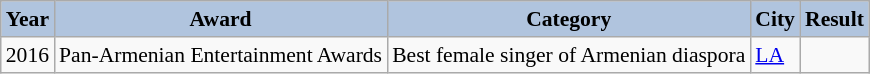<table class="wikitable" style="font-size:90%">
<tr style="text-align:center;">
<th style="background:#B0C4DE;"><strong>Year</strong></th>
<th style="background:#B0C4DE;"><strong>Award</strong></th>
<th style="background:#B0C4DE;"><strong>Category</strong></th>
<th style="background:#B0C4DE;"><strong>City</strong></th>
<th style="background:#B0C4DE;"><strong>Result</strong></th>
</tr>
<tr>
<td>2016</td>
<td>Pan-Armenian Entertainment Awards</td>
<td>Best female singer of Armenian diaspora</td>
<td><a href='#'>LA</a></td>
<td></td>
</tr>
</table>
